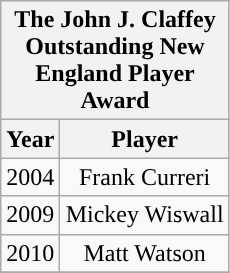<table class="wikitable" style="display: inline-table; margin-right: 20px; text-align:center">
<tr>
<th scope="col" colspan="2" style="width: 145px;">The John J. Claffey Outstanding New England Player Award</th>
</tr>
<tr>
<th scope="col">Year</th>
<th scope="col">Player</th>
</tr>
<tr>
<td>2004</td>
<td>Frank Curreri</td>
</tr>
<tr>
<td>2009</td>
<td>Mickey Wiswall</td>
</tr>
<tr>
<td>2010</td>
<td>Matt Watson</td>
</tr>
<tr>
</tr>
</table>
